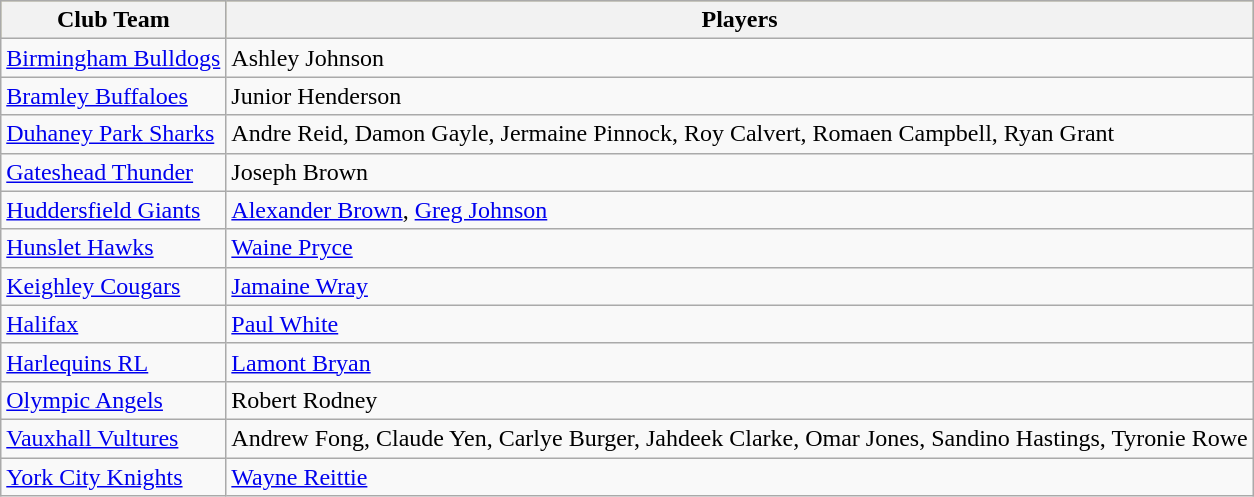<table class="wikitable">
<tr style="background:#bdb76b;">
<th>Club Team</th>
<th>Players</th>
</tr>
<tr>
<td> <a href='#'>Birmingham Bulldogs</a></td>
<td>Ashley Johnson</td>
</tr>
<tr>
<td> <a href='#'>Bramley Buffaloes</a></td>
<td>Junior Henderson</td>
</tr>
<tr>
<td> <a href='#'>Duhaney Park Sharks</a></td>
<td>Andre Reid, Damon Gayle, Jermaine Pinnock, Roy Calvert, Romaen Campbell, Ryan Grant</td>
</tr>
<tr>
<td> <a href='#'>Gateshead Thunder</a></td>
<td>Joseph Brown</td>
</tr>
<tr>
<td> <a href='#'>Huddersfield Giants</a></td>
<td><a href='#'>Alexander Brown</a>, <a href='#'>Greg Johnson</a></td>
</tr>
<tr>
<td> <a href='#'>Hunslet Hawks</a></td>
<td><a href='#'>Waine Pryce</a></td>
</tr>
<tr>
<td> <a href='#'>Keighley Cougars</a></td>
<td><a href='#'>Jamaine Wray</a></td>
</tr>
<tr>
<td> <a href='#'>Halifax</a></td>
<td><a href='#'>Paul White</a></td>
</tr>
<tr>
<td> <a href='#'>Harlequins RL</a></td>
<td><a href='#'>Lamont Bryan</a></td>
</tr>
<tr>
<td> <a href='#'>Olympic Angels</a></td>
<td>Robert Rodney</td>
</tr>
<tr>
<td> <a href='#'>Vauxhall Vultures</a></td>
<td>Andrew Fong, Claude Yen, Carlye Burger, Jahdeek Clarke, Omar Jones, Sandino Hastings, Tyronie Rowe</td>
</tr>
<tr>
<td> <a href='#'>York City Knights</a></td>
<td><a href='#'>Wayne Reittie</a></td>
</tr>
</table>
